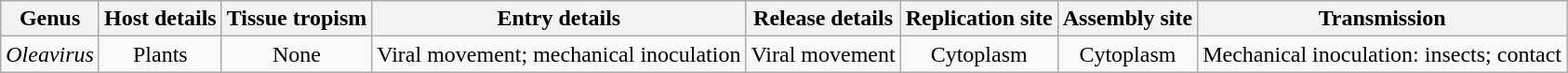<table class="wikitable sortable" style="text-align:center">
<tr>
<th>Genus</th>
<th>Host details</th>
<th>Tissue tropism</th>
<th>Entry details</th>
<th>Release details</th>
<th>Replication site</th>
<th>Assembly site</th>
<th>Transmission</th>
</tr>
<tr>
<td><em>Oleavirus</em></td>
<td>Plants</td>
<td>None</td>
<td>Viral movement; mechanical inoculation</td>
<td>Viral movement</td>
<td>Cytoplasm</td>
<td>Cytoplasm</td>
<td>Mechanical inoculation: insects; contact</td>
</tr>
</table>
